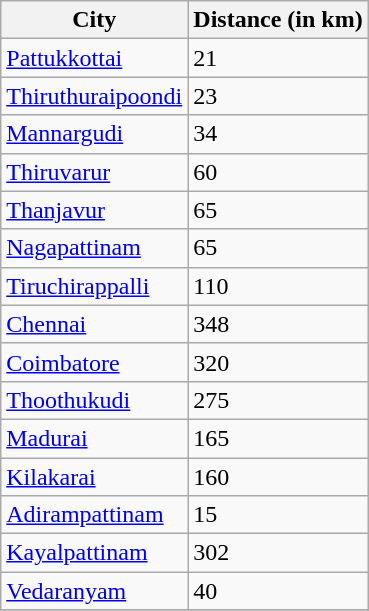<table class="wikitable sortable">
<tr>
<th>City</th>
<th>Distance (in km)</th>
</tr>
<tr>
<td><a href='#'>Pattukkottai</a></td>
<td>21</td>
</tr>
<tr>
<td><a href='#'>Thiruthuraipoondi</a></td>
<td>23</td>
</tr>
<tr>
<td><a href='#'>Mannargudi</a></td>
<td>34</td>
</tr>
<tr>
<td><a href='#'>Thiruvarur</a></td>
<td>60</td>
</tr>
<tr>
<td><a href='#'>Thanjavur</a></td>
<td>65</td>
</tr>
<tr>
<td><a href='#'>Nagapattinam</a></td>
<td>65</td>
</tr>
<tr>
<td><a href='#'>Tiruchirappalli</a></td>
<td>110</td>
</tr>
<tr>
<td><a href='#'>Chennai</a></td>
<td>348</td>
</tr>
<tr>
<td><a href='#'>Coimbatore</a></td>
<td>320</td>
</tr>
<tr>
<td><a href='#'>Thoothukudi</a></td>
<td>275</td>
</tr>
<tr>
<td><a href='#'>Madurai</a></td>
<td>165</td>
</tr>
<tr>
<td><a href='#'>Kilakarai</a></td>
<td>160</td>
</tr>
<tr>
<td><a href='#'>Adirampattinam</a></td>
<td>15</td>
</tr>
<tr>
<td><a href='#'>Kayalpattinam</a></td>
<td>302</td>
</tr>
<tr>
<td><a href='#'>Vedaranyam</a></td>
<td>40</td>
</tr>
<tr>
</tr>
</table>
